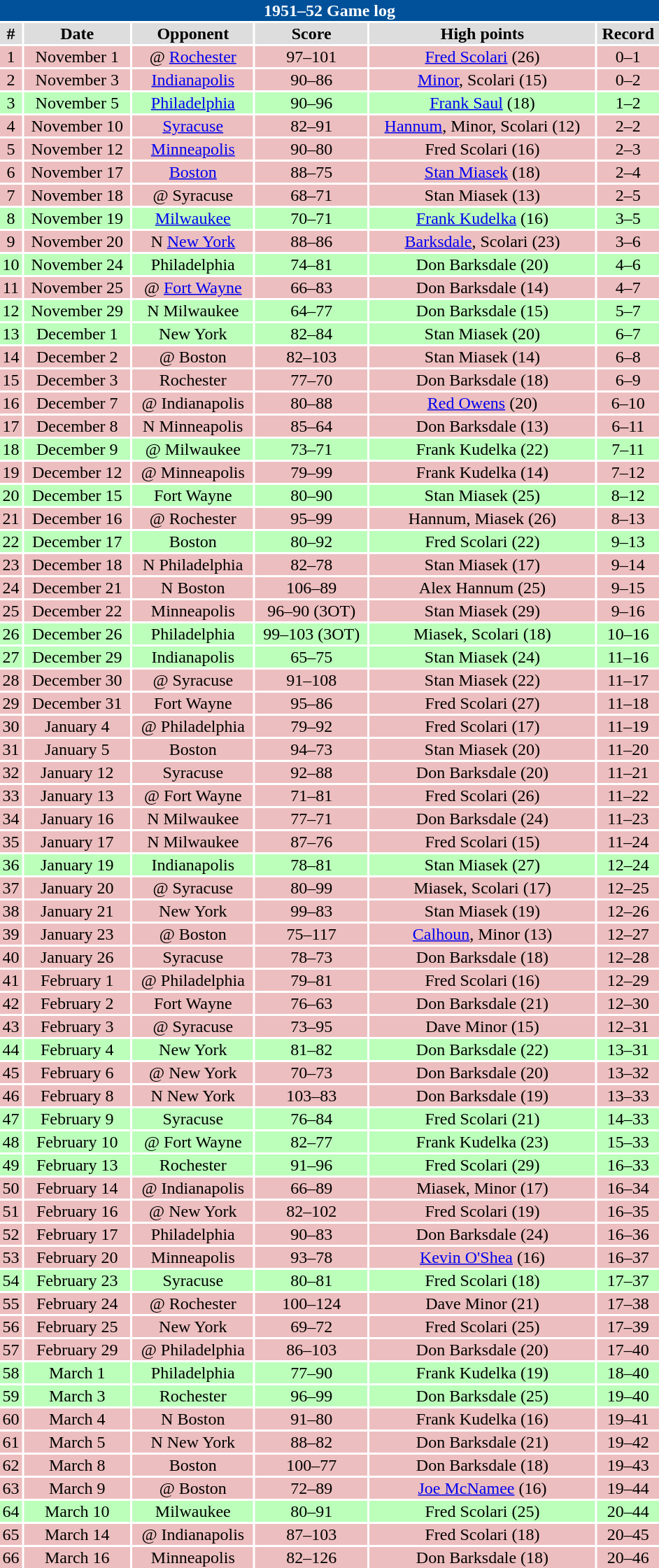<table class="toccolours collapsible" width=50% style="clear:both; margin:1.5em auto; text-align:center">
<tr>
<th colspan=11 style="background:#00519a; color:white;">1951–52 Game log</th>
</tr>
<tr align="center" bgcolor="#dddddd">
<td><strong>#</strong></td>
<td><strong>Date</strong></td>
<td><strong>Opponent</strong></td>
<td><strong>Score</strong></td>
<td><strong>High points</strong></td>
<td><strong>Record</strong></td>
</tr>
<tr align="center" bgcolor="edbebf">
<td>1</td>
<td>November 1</td>
<td>@ <a href='#'>Rochester</a></td>
<td>97–101</td>
<td><a href='#'>Fred Scolari</a> (26)</td>
<td>0–1</td>
</tr>
<tr align="center" bgcolor="edbebf">
<td>2</td>
<td>November 3</td>
<td><a href='#'>Indianapolis</a></td>
<td>90–86</td>
<td><a href='#'>Minor</a>, Scolari (15)</td>
<td>0–2</td>
</tr>
<tr align="center" bgcolor="bbffbb">
<td>3</td>
<td>November 5</td>
<td><a href='#'>Philadelphia</a></td>
<td>90–96</td>
<td><a href='#'>Frank Saul</a> (18)</td>
<td>1–2</td>
</tr>
<tr align="center" bgcolor="edbebf">
<td>4</td>
<td>November 10</td>
<td><a href='#'>Syracuse</a></td>
<td>82–91</td>
<td><a href='#'>Hannum</a>, Minor, Scolari (12)</td>
<td>2–2</td>
</tr>
<tr align="center" bgcolor="edbebf">
<td>5</td>
<td>November 12</td>
<td><a href='#'>Minneapolis</a></td>
<td>90–80</td>
<td>Fred Scolari (16)</td>
<td>2–3</td>
</tr>
<tr align="center" bgcolor="edbebf">
<td>6</td>
<td>November 17</td>
<td><a href='#'>Boston</a></td>
<td>88–75</td>
<td><a href='#'>Stan Miasek</a> (18)</td>
<td>2–4</td>
</tr>
<tr align="center" bgcolor="edbebf">
<td>7</td>
<td>November 18</td>
<td>@ Syracuse</td>
<td>68–71</td>
<td>Stan Miasek (13)</td>
<td>2–5</td>
</tr>
<tr align="center" bgcolor="bbffbb">
<td>8</td>
<td>November 19</td>
<td><a href='#'>Milwaukee</a></td>
<td>70–71</td>
<td><a href='#'>Frank Kudelka</a> (16)</td>
<td>3–5</td>
</tr>
<tr align="center" bgcolor="edbebf">
<td>9</td>
<td>November 20</td>
<td>N <a href='#'>New York</a></td>
<td>88–86</td>
<td><a href='#'>Barksdale</a>, Scolari (23)</td>
<td>3–6</td>
</tr>
<tr align="center" bgcolor="bbffbb">
<td>10</td>
<td>November 24</td>
<td>Philadelphia</td>
<td>74–81</td>
<td>Don Barksdale (20)</td>
<td>4–6</td>
</tr>
<tr align="center" bgcolor="edbebf">
<td>11</td>
<td>November 25</td>
<td>@ <a href='#'>Fort Wayne</a></td>
<td>66–83</td>
<td>Don Barksdale (14)</td>
<td>4–7</td>
</tr>
<tr align="center" bgcolor="bbffbb">
<td>12</td>
<td>November 29</td>
<td>N Milwaukee</td>
<td>64–77</td>
<td>Don Barksdale (15)</td>
<td>5–7</td>
</tr>
<tr align="center" bgcolor="bbffbb">
<td>13</td>
<td>December 1</td>
<td>New York</td>
<td>82–84</td>
<td>Stan Miasek (20)</td>
<td>6–7</td>
</tr>
<tr align="center" bgcolor="edbebf">
<td>14</td>
<td>December 2</td>
<td>@ Boston</td>
<td>82–103</td>
<td>Stan Miasek (14)</td>
<td>6–8</td>
</tr>
<tr align="center" bgcolor="edbebf">
<td>15</td>
<td>December 3</td>
<td>Rochester</td>
<td>77–70</td>
<td>Don Barksdale (18)</td>
<td>6–9</td>
</tr>
<tr align="center" bgcolor="edbebf">
<td>16</td>
<td>December 7</td>
<td>@ Indianapolis</td>
<td>80–88</td>
<td><a href='#'>Red Owens</a> (20)</td>
<td>6–10</td>
</tr>
<tr align="center" bgcolor="edbebf">
<td>17</td>
<td>December 8</td>
<td>N Minneapolis</td>
<td>85–64</td>
<td>Don Barksdale (13)</td>
<td>6–11</td>
</tr>
<tr align="center" bgcolor="bbffbb">
<td>18</td>
<td>December 9</td>
<td>@ Milwaukee</td>
<td>73–71</td>
<td>Frank Kudelka (22)</td>
<td>7–11</td>
</tr>
<tr align="center" bgcolor="edbebf">
<td>19</td>
<td>December 12</td>
<td>@ Minneapolis</td>
<td>79–99</td>
<td>Frank Kudelka (14)</td>
<td>7–12</td>
</tr>
<tr align="center" bgcolor="bbffbb">
<td>20</td>
<td>December 15</td>
<td>Fort Wayne</td>
<td>80–90</td>
<td>Stan Miasek (25)</td>
<td>8–12</td>
</tr>
<tr align="center" bgcolor="edbebf">
<td>21</td>
<td>December 16</td>
<td>@ Rochester</td>
<td>95–99</td>
<td>Hannum, Miasek (26)</td>
<td>8–13</td>
</tr>
<tr align="center" bgcolor="bbffbb">
<td>22</td>
<td>December 17</td>
<td>Boston</td>
<td>80–92</td>
<td>Fred Scolari (22)</td>
<td>9–13</td>
</tr>
<tr align="center" bgcolor="edbebf">
<td>23</td>
<td>December 18</td>
<td>N Philadelphia</td>
<td>82–78</td>
<td>Stan Miasek (17)</td>
<td>9–14</td>
</tr>
<tr align="center" bgcolor="edbebf">
<td>24</td>
<td>December 21</td>
<td>N Boston</td>
<td>106–89</td>
<td>Alex Hannum (25)</td>
<td>9–15</td>
</tr>
<tr align="center" bgcolor="edbebf">
<td>25</td>
<td>December 22</td>
<td>Minneapolis</td>
<td>96–90 (3OT)</td>
<td>Stan Miasek (29)</td>
<td>9–16</td>
</tr>
<tr align="center" bgcolor="bbffbb">
<td>26</td>
<td>December 26</td>
<td>Philadelphia</td>
<td>99–103 (3OT)</td>
<td>Miasek, Scolari (18)</td>
<td>10–16</td>
</tr>
<tr align="center" bgcolor="bbffbb">
<td>27</td>
<td>December 29</td>
<td>Indianapolis</td>
<td>65–75</td>
<td>Stan Miasek (24)</td>
<td>11–16</td>
</tr>
<tr align="center" bgcolor="edbebf">
<td>28</td>
<td>December 30</td>
<td>@ Syracuse</td>
<td>91–108</td>
<td>Stan Miasek (22)</td>
<td>11–17</td>
</tr>
<tr align="center" bgcolor="edbebf">
<td>29</td>
<td>December 31</td>
<td>Fort Wayne</td>
<td>95–86</td>
<td>Fred Scolari (27)</td>
<td>11–18</td>
</tr>
<tr align="center" bgcolor="edbebf">
<td>30</td>
<td>January 4</td>
<td>@ Philadelphia</td>
<td>79–92</td>
<td>Fred Scolari (17)</td>
<td>11–19</td>
</tr>
<tr align="center" bgcolor="edbebf">
<td>31</td>
<td>January 5</td>
<td>Boston</td>
<td>94–73</td>
<td>Stan Miasek (20)</td>
<td>11–20</td>
</tr>
<tr align="center" bgcolor="edbebf">
<td>32</td>
<td>January 12</td>
<td>Syracuse</td>
<td>92–88</td>
<td>Don Barksdale (20)</td>
<td>11–21</td>
</tr>
<tr align="center" bgcolor="edbebf">
<td>33</td>
<td>January 13</td>
<td>@ Fort Wayne</td>
<td>71–81</td>
<td>Fred Scolari (26)</td>
<td>11–22</td>
</tr>
<tr align="center" bgcolor="edbebf">
<td>34</td>
<td>January 16</td>
<td>N Milwaukee</td>
<td>77–71</td>
<td>Don Barksdale (24)</td>
<td>11–23</td>
</tr>
<tr align="center" bgcolor="edbebf">
<td>35</td>
<td>January 17</td>
<td>N Milwaukee</td>
<td>87–76</td>
<td>Fred Scolari (15)</td>
<td>11–24</td>
</tr>
<tr align="center" bgcolor="bbffbb">
<td>36</td>
<td>January 19</td>
<td>Indianapolis</td>
<td>78–81</td>
<td>Stan Miasek (27)</td>
<td>12–24</td>
</tr>
<tr align="center" bgcolor="edbebf">
<td>37</td>
<td>January 20</td>
<td>@ Syracuse</td>
<td>80–99</td>
<td>Miasek, Scolari (17)</td>
<td>12–25</td>
</tr>
<tr align="center" bgcolor="edbebf">
<td>38</td>
<td>January 21</td>
<td>New York</td>
<td>99–83</td>
<td>Stan Miasek (19)</td>
<td>12–26</td>
</tr>
<tr align="center" bgcolor="edbebf">
<td>39</td>
<td>January 23</td>
<td>@ Boston</td>
<td>75–117</td>
<td><a href='#'>Calhoun</a>, Minor (13)</td>
<td>12–27</td>
</tr>
<tr align="center" bgcolor="edbebf">
<td>40</td>
<td>January 26</td>
<td>Syracuse</td>
<td>78–73</td>
<td>Don Barksdale (18)</td>
<td>12–28</td>
</tr>
<tr align="center" bgcolor="edbebf">
<td>41</td>
<td>February 1</td>
<td>@ Philadelphia</td>
<td>79–81</td>
<td>Fred Scolari (16)</td>
<td>12–29</td>
</tr>
<tr align="center" bgcolor="edbebf">
<td>42</td>
<td>February 2</td>
<td>Fort Wayne</td>
<td>76–63</td>
<td>Don Barksdale (21)</td>
<td>12–30</td>
</tr>
<tr align="center" bgcolor="edbebf">
<td>43</td>
<td>February 3</td>
<td>@ Syracuse</td>
<td>73–95</td>
<td>Dave Minor (15)</td>
<td>12–31</td>
</tr>
<tr align="center" bgcolor="bbffbb">
<td>44</td>
<td>February 4</td>
<td>New York</td>
<td>81–82</td>
<td>Don Barksdale (22)</td>
<td>13–31</td>
</tr>
<tr align="center" bgcolor="edbebf">
<td>45</td>
<td>February 6</td>
<td>@ New York</td>
<td>70–73</td>
<td>Don Barksdale (20)</td>
<td>13–32</td>
</tr>
<tr align="center" bgcolor="edbebf">
<td>46</td>
<td>February 8</td>
<td>N New York</td>
<td>103–83</td>
<td>Don Barksdale (19)</td>
<td>13–33</td>
</tr>
<tr align="center" bgcolor="bbffbb">
<td>47</td>
<td>February 9</td>
<td>Syracuse</td>
<td>76–84</td>
<td>Fred Scolari (21)</td>
<td>14–33</td>
</tr>
<tr align="center" bgcolor="bbffbb">
<td>48</td>
<td>February 10</td>
<td>@ Fort Wayne</td>
<td>82–77</td>
<td>Frank Kudelka (23)</td>
<td>15–33</td>
</tr>
<tr align="center" bgcolor="bbffbb">
<td>49</td>
<td>February 13</td>
<td>Rochester</td>
<td>91–96</td>
<td>Fred Scolari (29)</td>
<td>16–33</td>
</tr>
<tr align="center" bgcolor="edbebf">
<td>50</td>
<td>February 14</td>
<td>@ Indianapolis</td>
<td>66–89</td>
<td>Miasek, Minor (17)</td>
<td>16–34</td>
</tr>
<tr align="center" bgcolor="edbebf">
<td>51</td>
<td>February 16</td>
<td>@ New York</td>
<td>82–102</td>
<td>Fred Scolari (19)</td>
<td>16–35</td>
</tr>
<tr align="center" bgcolor="edbebf">
<td>52</td>
<td>February 17</td>
<td>Philadelphia</td>
<td>90–83</td>
<td>Don Barksdale (24)</td>
<td>16–36</td>
</tr>
<tr align="center" bgcolor="edbebf">
<td>53</td>
<td>February 20</td>
<td>Minneapolis</td>
<td>93–78</td>
<td><a href='#'>Kevin O'Shea</a> (16)</td>
<td>16–37</td>
</tr>
<tr align="center" bgcolor="bbffbb">
<td>54</td>
<td>February 23</td>
<td>Syracuse</td>
<td>80–81</td>
<td>Fred Scolari (18)</td>
<td>17–37</td>
</tr>
<tr align="center" bgcolor="edbebf">
<td>55</td>
<td>February 24</td>
<td>@ Rochester</td>
<td>100–124</td>
<td>Dave Minor (21)</td>
<td>17–38</td>
</tr>
<tr align="center" bgcolor="edbebf">
<td>56</td>
<td>February 25</td>
<td>New York</td>
<td>69–72</td>
<td>Fred Scolari (25)</td>
<td>17–39</td>
</tr>
<tr align="center" bgcolor="edbebf">
<td>57</td>
<td>February 29</td>
<td>@ Philadelphia</td>
<td>86–103</td>
<td>Don Barksdale (20)</td>
<td>17–40</td>
</tr>
<tr align="center" bgcolor="bbffbb">
<td>58</td>
<td>March 1</td>
<td>Philadelphia</td>
<td>77–90</td>
<td>Frank Kudelka (19)</td>
<td>18–40</td>
</tr>
<tr align="center" bgcolor="bbffbb">
<td>59</td>
<td>March 3</td>
<td>Rochester</td>
<td>96–99</td>
<td>Don Barksdale (25)</td>
<td>19–40</td>
</tr>
<tr align="center" bgcolor="edbebf">
<td>60</td>
<td>March 4</td>
<td>N Boston</td>
<td>91–80</td>
<td>Frank Kudelka (16)</td>
<td>19–41</td>
</tr>
<tr align="center" bgcolor="edbebf">
<td>61</td>
<td>March 5</td>
<td>N New York</td>
<td>88–82</td>
<td>Don Barksdale (21)</td>
<td>19–42</td>
</tr>
<tr align="center" bgcolor="edbebf">
<td>62</td>
<td>March 8</td>
<td>Boston</td>
<td>100–77</td>
<td>Don Barksdale (18)</td>
<td>19–43</td>
</tr>
<tr align="center" bgcolor="edbebf">
<td>63</td>
<td>March 9</td>
<td>@ Boston</td>
<td>72–89</td>
<td><a href='#'>Joe McNamee</a> (16)</td>
<td>19–44</td>
</tr>
<tr align="center" bgcolor="bbffbb">
<td>64</td>
<td>March 10</td>
<td>Milwaukee</td>
<td>80–91</td>
<td>Fred Scolari (25)</td>
<td>20–44</td>
</tr>
<tr align="center" bgcolor="edbebf">
<td>65</td>
<td>March 14</td>
<td>@ Indianapolis</td>
<td>87–103</td>
<td>Fred Scolari (18)</td>
<td>20–45</td>
</tr>
<tr align="center" bgcolor="edbebf">
<td>66</td>
<td>March 16</td>
<td>Minneapolis</td>
<td>82–126</td>
<td>Don Barksdale (18)</td>
<td>20–46</td>
</tr>
</table>
